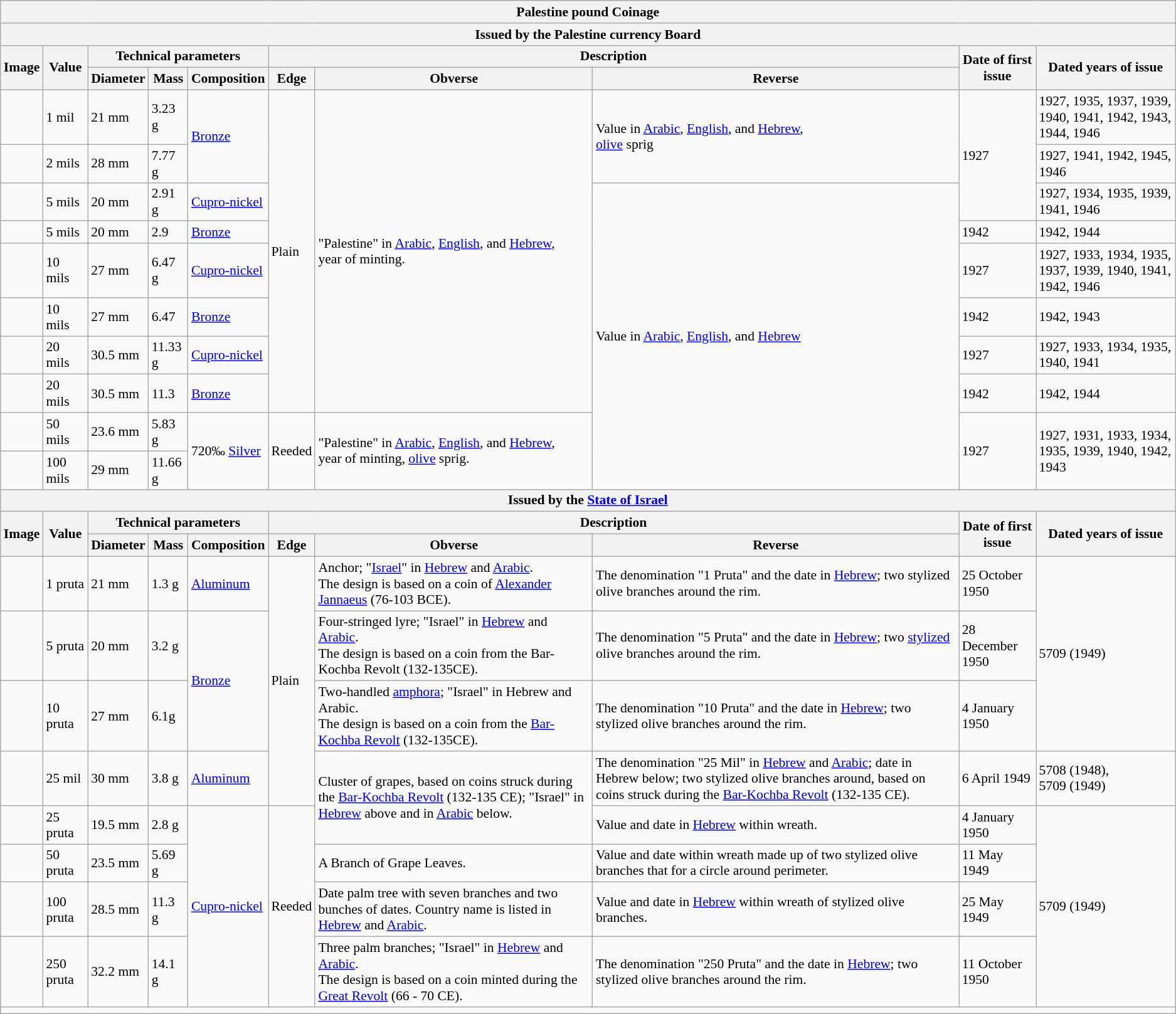<table class="wikitable" style="font-size: 90%">
<tr>
<th colspan="10">Palestine pound Coinage</th>
</tr>
<tr>
<th colspan="10">Issued by the Palestine currency Board</th>
</tr>
<tr>
<th rowspan="2">Image</th>
<th rowspan="2">Value</th>
<th colspan="3">Technical parameters</th>
<th colspan="3">Description</th>
<th rowspan="2">Date of first issue</th>
<th rowspan="2">Dated years of issue</th>
</tr>
<tr>
<th>Diameter</th>
<th>Mass</th>
<th>Composition</th>
<th>Edge</th>
<th>Obverse</th>
<th>Reverse</th>
</tr>
<tr>
<td align="center"></td>
<td>1 mil</td>
<td>21 mm</td>
<td>3.23 g</td>
<td rowspan="2"><a href='#'>Bronze</a></td>
<td rowspan="8">Plain</td>
<td rowspan="8">"Palestine" in <a href='#'>Arabic</a>, <a href='#'>English</a>, and <a href='#'>Hebrew</a>,<br>year of minting.</td>
<td rowspan="2">Value in <a href='#'>Arabic</a>, <a href='#'>English</a>, and <a href='#'>Hebrew</a>,<br><a href='#'>olive</a> sprig</td>
<td rowspan="3">1927</td>
<td>1927, 1935, 1937, 1939, 1940, 1941, 1942, 1943, 1944, 1946</td>
</tr>
<tr>
<td align="center"></td>
<td>2 mils</td>
<td>28 mm</td>
<td>7.77 g</td>
<td>1927, 1941, 1942, 1945, 1946</td>
</tr>
<tr>
<td align="center"></td>
<td>5 mils</td>
<td>20 mm</td>
<td>2.91 g</td>
<td><a href='#'>Cupro-nickel</a></td>
<td rowspan="8">Value in <a href='#'>Arabic</a>, <a href='#'>English</a>, and <a href='#'>Hebrew</a></td>
<td>1927, 1934, 1935, 1939, 1941, 1946</td>
</tr>
<tr>
<td></td>
<td>5 mils</td>
<td>20 mm</td>
<td>2.9</td>
<td><a href='#'>Bronze</a></td>
<td>1942</td>
<td>1942, 1944</td>
</tr>
<tr>
<td align="center"></td>
<td>10 mils</td>
<td>27 mm</td>
<td>6.47 g</td>
<td><a href='#'>Cupro-nickel</a></td>
<td>1927</td>
<td>1927, 1933, 1934, 1935, 1937, 1939, 1940, 1941, 1942, 1946</td>
</tr>
<tr>
<td></td>
<td>10 mils</td>
<td>27 mm</td>
<td>6.47</td>
<td><a href='#'>Bronze</a></td>
<td>1942</td>
<td>1942, 1943</td>
</tr>
<tr>
<td align="center"></td>
<td>20 mils</td>
<td>30.5 mm</td>
<td>11.33 g</td>
<td><a href='#'>Cupro-nickel</a></td>
<td>1927</td>
<td>1927, 1933, 1934, 1935, 1940, 1941</td>
</tr>
<tr>
<td></td>
<td>20 mils</td>
<td>30.5 mm</td>
<td>11.3</td>
<td><a href='#'>Bronze</a></td>
<td>1942</td>
<td>1942, 1944</td>
</tr>
<tr>
<td align="center"></td>
<td>50 mils</td>
<td>23.6 mm</td>
<td>5.83 g</td>
<td rowspan="2">720‰ <a href='#'>Silver</a></td>
<td rowspan="2">Reeded</td>
<td rowspan="2">"Palestine" in <a href='#'>Arabic</a>, <a href='#'>English</a>, and <a href='#'>Hebrew</a>,<br>year of minting, <a href='#'>olive</a> sprig.</td>
<td rowspan="2">1927</td>
<td rowspan="2">1927, 1931, 1933, 1934, 1935, 1939, 1940, 1942, 1943</td>
</tr>
<tr>
<td align="center"></td>
<td>100 mils</td>
<td>29 mm</td>
<td>11.66 g</td>
</tr>
<tr>
<th colspan="10">Issued by the <a href='#'>State of Israel</a></th>
</tr>
<tr>
<th rowspan="2">Image</th>
<th rowspan="2">Value</th>
<th colspan="3">Technical parameters</th>
<th colspan="3">Description</th>
<th rowspan="2">Date of first issue</th>
<th rowspan="2">Dated years of issue</th>
</tr>
<tr>
<th>Diameter</th>
<th>Mass</th>
<th>Composition</th>
<th>Edge</th>
<th>Obverse</th>
<th>Reverse</th>
</tr>
<tr>
<td></td>
<td>1 pruta</td>
<td>21 mm</td>
<td>1.3 g</td>
<td><a href='#'>Aluminum</a></td>
<td rowspan="4">Plain</td>
<td>Anchor; "<a href='#'>Israel</a>" in <a href='#'>Hebrew</a> and <a href='#'>Arabic</a>.<br>The design is based on a coin of <a href='#'>Alexander Jannaeus</a> (76-103 BCE).</td>
<td>The denomination "1 Pruta" and the date in <a href='#'>Hebrew</a>; two stylized olive branches around the rim.</td>
<td>25 October 1950</td>
<td rowspan="3">5709 (1949)</td>
</tr>
<tr>
<td></td>
<td>5 pruta</td>
<td>20 mm</td>
<td>3.2 g</td>
<td rowspan="2"><a href='#'>Bronze</a></td>
<td>Four-stringed lyre; "Israel" in <a href='#'>Hebrew</a> and <a href='#'>Arabic</a>.<br>The design is based on a coin from the Bar-Kochba Revolt (132-135CE).</td>
<td>The denomination "5 Pruta" and the date in <a href='#'>Hebrew</a>; two <a href='#'>stylized</a> olive branches around the rim.</td>
<td>28 December 1950</td>
</tr>
<tr>
<td></td>
<td>10 pruta</td>
<td>27 mm</td>
<td>6.1g</td>
<td>Two-handled <a href='#'>amphora</a>; "Israel" in Hebrew and Arabic.<br>The design is based on a coin from the <a href='#'>Bar-Kochba Revolt</a> (132-135CE).</td>
<td>The denomination "10 Pruta" and the date in <a href='#'>Hebrew</a>; two stylized olive branches around the rim.</td>
<td>4 January 1950</td>
</tr>
<tr>
<td></td>
<td>25 mil</td>
<td>30 mm</td>
<td>3.8 g</td>
<td><a href='#'>Aluminum</a></td>
<td rowspan="2">Cluster of grapes, based on coins struck during the <a href='#'>Bar-Kochba Revolt</a> (132-135 CE); "Israel" in <a href='#'>Hebrew</a> above and in <a href='#'>Arabic</a> below.</td>
<td>The denomination "25 Mil" in <a href='#'>Hebrew</a> and <a href='#'>Arabic</a>; date in Hebrew below; two stylized olive branches around, based on coins struck during the <a href='#'>Bar-Kochba Revolt</a> (132-135 CE).</td>
<td>6 April 1949</td>
<td>5708 (1948),<br>5709 (1949)</td>
</tr>
<tr>
<td></td>
<td>25 pruta</td>
<td>19.5 mm</td>
<td>2.8 g</td>
<td rowspan="4"><a href='#'>Cupro-nickel</a></td>
<td rowspan="4">Reeded</td>
<td>Value and date in <a href='#'>Hebrew</a> within wreath.</td>
<td>4 January 1950</td>
<td rowspan="4">5709 (1949)</td>
</tr>
<tr>
<td></td>
<td>50 pruta</td>
<td>23.5 mm</td>
<td>5.69 g</td>
<td>A Branch of Grape Leaves.</td>
<td>Value and date within wreath made up of two stylized olive branches that for a circle around perimeter.</td>
<td>11 May 1949</td>
</tr>
<tr>
<td></td>
<td>100 pruta</td>
<td>28.5 mm</td>
<td>11.3 g</td>
<td>Date palm tree with seven branches and two bunches of dates. Country name is listed in <a href='#'>Hebrew</a> and <a href='#'>Arabic</a>.</td>
<td>Value and date in <a href='#'>Hebrew</a> within wreath of stylized olive branches.</td>
<td>25 May 1949</td>
</tr>
<tr>
<td></td>
<td>250 pruta</td>
<td>32.2 mm</td>
<td>14.1 g</td>
<td>Three palm branches; "Israel" in <a href='#'>Hebrew</a> and <a href='#'>Arabic</a>.<br>The design is based on a coin minted during the <a href='#'>Great Revolt</a> (66 - 70 CE).</td>
<td>The denomination "250 Pruta" and the date in <a href='#'>Hebrew</a>; two stylized olive branches around the rim.</td>
<td>11 October 1950</td>
</tr>
<tr>
<td colspan="10"></td>
</tr>
</table>
